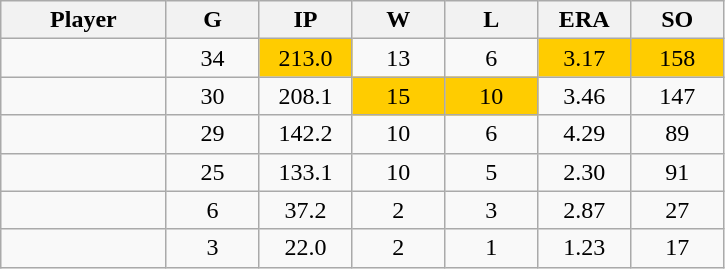<table class="wikitable sortable">
<tr>
<th bgcolor="#DDDDFF" width="16%">Player</th>
<th bgcolor="#DDDDFF" width="9%">G</th>
<th bgcolor="#DDDDFF" width="9%">IP</th>
<th bgcolor="#DDDDFF" width="9%">W</th>
<th bgcolor="#DDDDFF" width="9%">L</th>
<th bgcolor="#DDDDFF" width="9%">ERA</th>
<th bgcolor="#DDDDFF" width="9%">SO</th>
</tr>
<tr align="center">
<td></td>
<td>34</td>
<td bgcolor="#FFCC00">213.0</td>
<td>13</td>
<td>6</td>
<td bgcolor="#FFCC00">3.17</td>
<td bgcolor="#FFCC00">158</td>
</tr>
<tr align="center">
<td></td>
<td>30</td>
<td>208.1</td>
<td bgcolor="#FFCC00">15</td>
<td bgcolor="#FFCC00">10</td>
<td>3.46</td>
<td>147</td>
</tr>
<tr align="center">
<td></td>
<td>29</td>
<td>142.2</td>
<td>10</td>
<td>6</td>
<td>4.29</td>
<td>89</td>
</tr>
<tr align="center">
<td></td>
<td>25</td>
<td>133.1</td>
<td>10</td>
<td>5</td>
<td>2.30</td>
<td>91</td>
</tr>
<tr align="center">
<td></td>
<td>6</td>
<td>37.2</td>
<td>2</td>
<td>3</td>
<td>2.87</td>
<td>27</td>
</tr>
<tr align="center">
<td></td>
<td>3</td>
<td>22.0</td>
<td>2</td>
<td>1</td>
<td>1.23</td>
<td>17</td>
</tr>
</table>
